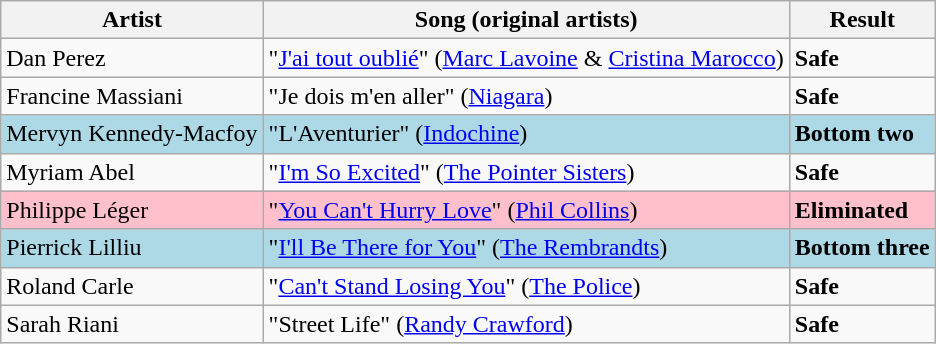<table class=wikitable>
<tr>
<th>Artist</th>
<th>Song (original artists)</th>
<th>Result</th>
</tr>
<tr>
<td>Dan Perez</td>
<td>"<a href='#'>J'ai tout oublié</a>" (<a href='#'>Marc Lavoine</a> & <a href='#'>Cristina Marocco</a>)</td>
<td><strong>Safe</strong></td>
</tr>
<tr>
<td>Francine Massiani</td>
<td>"Je dois m'en aller" (<a href='#'>Niagara</a>)</td>
<td><strong>Safe</strong></td>
</tr>
<tr style="background:lightblue;">
<td>Mervyn Kennedy-Macfoy</td>
<td>"L'Aventurier" (<a href='#'>Indochine</a>)</td>
<td><strong>Bottom two</strong></td>
</tr>
<tr>
<td>Myriam Abel</td>
<td>"<a href='#'>I'm So Excited</a>" (<a href='#'>The Pointer Sisters</a>)</td>
<td><strong>Safe</strong></td>
</tr>
<tr style="background:pink;">
<td>Philippe Léger</td>
<td>"<a href='#'>You Can't Hurry Love</a>" (<a href='#'>Phil Collins</a>)</td>
<td><strong>Eliminated</strong></td>
</tr>
<tr style="background:lightblue;">
<td>Pierrick Lilliu</td>
<td>"<a href='#'>I'll Be There for You</a>" (<a href='#'>The Rembrandts</a>)</td>
<td><strong>Bottom three</strong></td>
</tr>
<tr>
<td>Roland Carle</td>
<td>"<a href='#'>Can't Stand Losing You</a>" (<a href='#'>The Police</a>)</td>
<td><strong>Safe</strong></td>
</tr>
<tr>
<td>Sarah Riani</td>
<td>"Street Life" (<a href='#'>Randy Crawford</a>)</td>
<td><strong>Safe</strong></td>
</tr>
</table>
